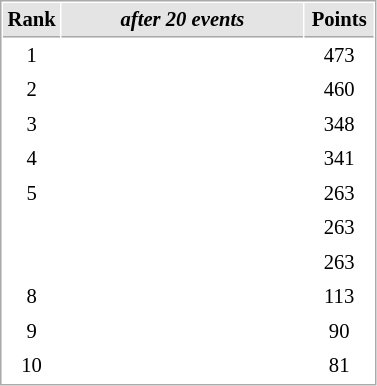<table cellspacing="1" cellpadding="3" style="border:1px solid #AAAAAA;font-size:86%">
<tr bgcolor="#E4E4E4">
<th style="border-bottom:1px solid #AAAAAA" width=10>Rank</th>
<th style="border-bottom:1px solid #AAAAAA" width=155><em>after 20 events</em></th>
<th style="border-bottom:1px solid #AAAAAA" width=40>Points</th>
</tr>
<tr>
<td align=center>1</td>
<td></td>
<td align=center>473</td>
</tr>
<tr>
<td align=center>2</td>
<td></td>
<td align=center>460</td>
</tr>
<tr>
<td align=center>3</td>
<td></td>
<td align=center>348</td>
</tr>
<tr>
<td align=center>4</td>
<td></td>
<td align=center>341</td>
</tr>
<tr>
<td align=center>5</td>
<td></td>
<td align=center>263</td>
</tr>
<tr>
<td align=center></td>
<td></td>
<td align=center>263</td>
</tr>
<tr>
<td align=center></td>
<td></td>
<td align=center>263</td>
</tr>
<tr>
<td align=center>8</td>
<td></td>
<td align=center>113</td>
</tr>
<tr>
<td align=center>9</td>
<td></td>
<td align=center>90</td>
</tr>
<tr>
<td align=center>10</td>
<td></td>
<td align=center>81</td>
</tr>
</table>
